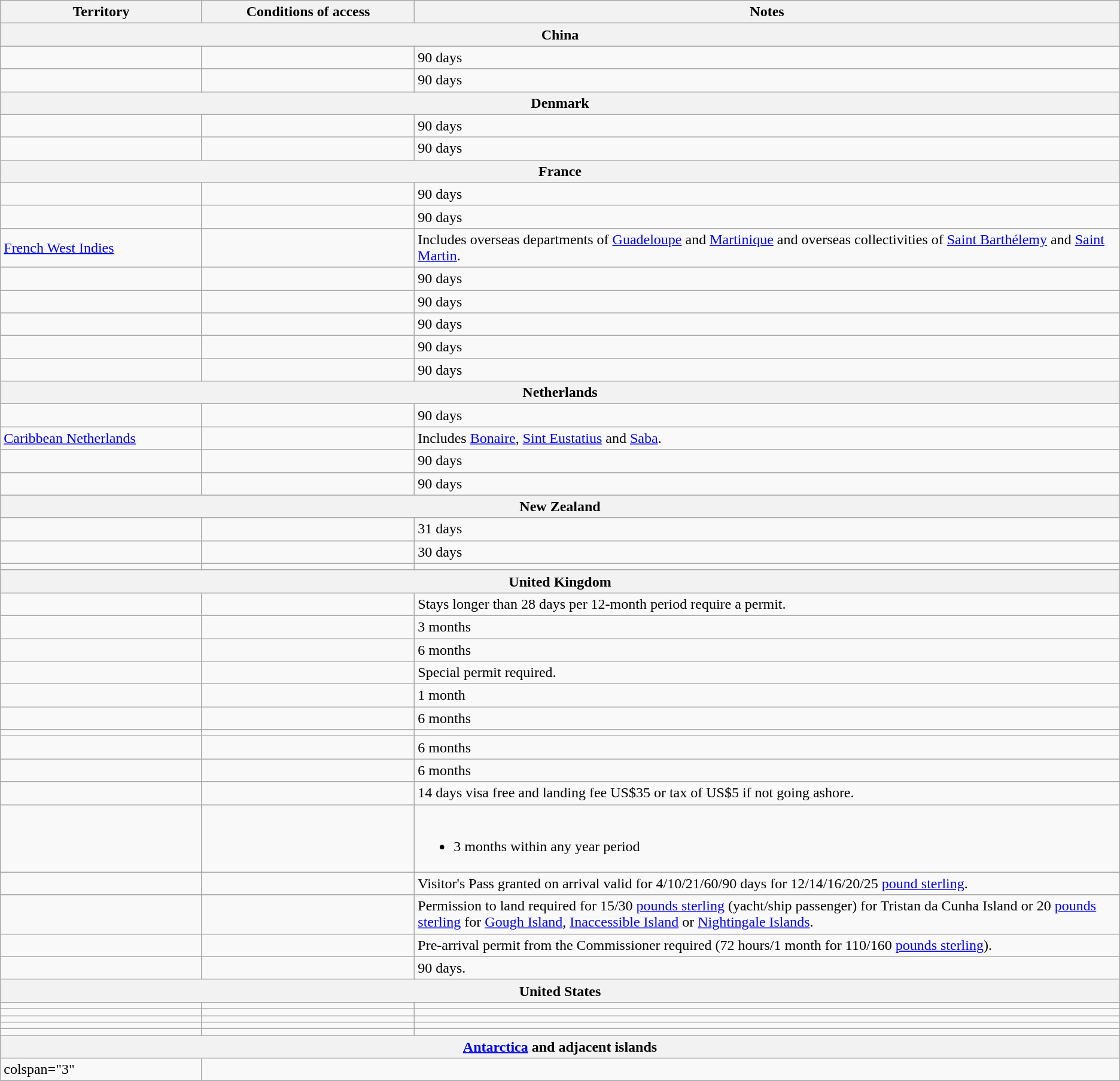<table class="wikitable" style="text-align: left; table-layout: fixed;">
<tr>
<th style="width:18%;">Territory</th>
<th style="width:19%;">Conditions of access</th>
<th>Notes</th>
</tr>
<tr>
<th colspan="3">China</th>
</tr>
<tr>
<td></td>
<td></td>
<td>90 days</td>
</tr>
<tr>
<td></td>
<td></td>
<td>90 days</td>
</tr>
<tr>
<th colspan="3">Denmark</th>
</tr>
<tr>
<td></td>
<td></td>
<td>90 days</td>
</tr>
<tr>
<td></td>
<td></td>
<td>90 days</td>
</tr>
<tr>
<th colspan="3">France</th>
</tr>
<tr>
<td></td>
<td></td>
<td>90 days</td>
</tr>
<tr>
<td></td>
<td></td>
<td>90 days</td>
</tr>
<tr>
<td> <a href='#'>French West Indies</a></td>
<td></td>
<td>Includes overseas departments of <a href='#'>Guadeloupe</a> and <a href='#'>Martinique</a> and overseas collectivities of <a href='#'>Saint Barthélemy</a> and <a href='#'>Saint Martin</a>.</td>
</tr>
<tr>
<td></td>
<td></td>
<td>90 days</td>
</tr>
<tr>
<td></td>
<td></td>
<td>90 days</td>
</tr>
<tr>
<td></td>
<td></td>
<td>90 days</td>
</tr>
<tr>
<td></td>
<td></td>
<td>90 days</td>
</tr>
<tr>
<td></td>
<td></td>
<td>90 days</td>
</tr>
<tr>
<th colspan="3">Netherlands</th>
</tr>
<tr>
<td></td>
<td></td>
<td>90 days</td>
</tr>
<tr>
<td> <a href='#'>Caribbean Netherlands</a></td>
<td></td>
<td>Includes <a href='#'>Bonaire</a>, <a href='#'>Sint Eustatius</a> and <a href='#'>Saba</a>.</td>
</tr>
<tr>
<td></td>
<td></td>
<td>90 days</td>
</tr>
<tr>
<td></td>
<td></td>
<td>90 days</td>
</tr>
<tr>
<th colspan="3">New Zealand</th>
</tr>
<tr>
<td></td>
<td></td>
<td>31 days</td>
</tr>
<tr>
<td></td>
<td></td>
<td>30 days</td>
</tr>
<tr>
<td></td>
<td></td>
<td></td>
</tr>
<tr>
<th colspan="3">United Kingdom</th>
</tr>
<tr>
<td></td>
<td></td>
<td>Stays longer than 28 days per 12-month period require a permit.</td>
</tr>
<tr>
<td></td>
<td></td>
<td>3 months</td>
</tr>
<tr>
<td></td>
<td></td>
<td>6 months</td>
</tr>
<tr>
<td></td>
<td></td>
<td>Special permit required.</td>
</tr>
<tr>
<td></td>
<td></td>
<td>1 month</td>
</tr>
<tr>
<td></td>
<td></td>
<td>6 months</td>
</tr>
<tr>
<td></td>
<td></td>
<td></td>
</tr>
<tr>
<td></td>
<td></td>
<td>6 months</td>
</tr>
<tr>
<td></td>
<td></td>
<td>6 months</td>
</tr>
<tr>
<td></td>
<td></td>
<td>14 days visa free and landing fee US$35 or tax of US$5 if not going ashore.</td>
</tr>
<tr>
<td></td>
<td></td>
<td><br><ul><li>3 months within any year period</li></ul></td>
</tr>
<tr>
<td></td>
<td></td>
<td>Visitor's Pass granted on arrival valid for 4/10/21/60/90 days for 12/14/16/20/25 <a href='#'>pound sterling</a>.</td>
</tr>
<tr>
<td></td>
<td></td>
<td>Permission to land required for 15/30 <a href='#'>pounds sterling</a> (yacht/ship passenger) for Tristan da Cunha Island or 20 <a href='#'>pounds sterling</a> for <a href='#'>Gough Island</a>, <a href='#'>Inaccessible Island</a> or <a href='#'>Nightingale Islands</a>.</td>
</tr>
<tr>
<td></td>
<td></td>
<td>Pre-arrival permit from the Commissioner required (72 hours/1 month for 110/160 <a href='#'>pounds sterling</a>).</td>
</tr>
<tr>
<td></td>
<td></td>
<td>90 days.</td>
</tr>
<tr>
<th colspan="3">United States</th>
</tr>
<tr>
<td></td>
<td></td>
<td></td>
</tr>
<tr>
<td></td>
<td></td>
<td></td>
</tr>
<tr>
<td></td>
<td></td>
<td></td>
</tr>
<tr>
<td></td>
<td></td>
<td></td>
</tr>
<tr>
<td></td>
<td></td>
<td></td>
</tr>
<tr>
<th colspan="3"><a href='#'>Antarctica</a> and adjacent islands</th>
</tr>
<tr>
<td>colspan="3" </td>
</tr>
</table>
